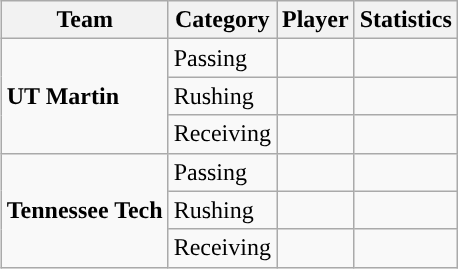<table class="wikitable" style="float: right;">
<tr>
<th>Team</th>
<th>Category</th>
<th>Player</th>
<th>Statistics</th>
</tr>
<tr>
<td rowspan=3><strong>UT Martin</strong></td>
<td>Passing</td>
<td></td>
<td></td>
</tr>
<tr>
<td>Rushing</td>
<td></td>
<td></td>
</tr>
<tr>
<td>Receiving</td>
<td></td>
<td></td>
</tr>
<tr>
<td rowspan=3><strong>Tennessee Tech</strong></td>
<td>Passing</td>
<td></td>
<td></td>
</tr>
<tr>
<td>Rushing</td>
<td></td>
<td></td>
</tr>
<tr>
<td>Receiving</td>
<td></td>
<td></td>
</tr>
</table>
